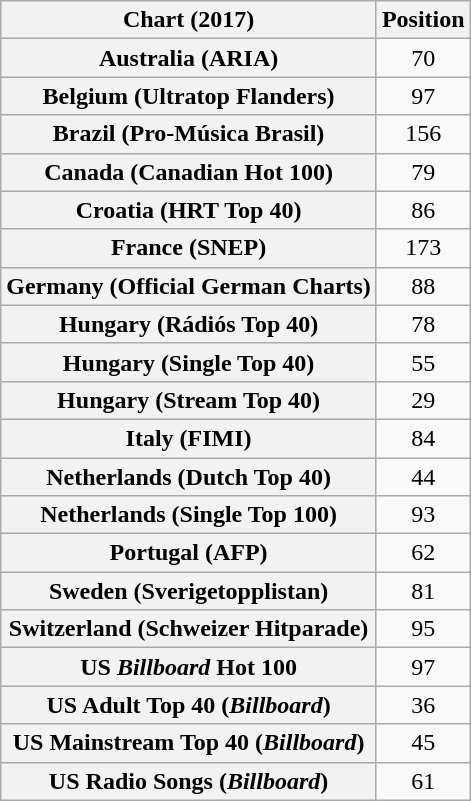<table class="wikitable sortable plainrowheaders" style="text-align:center">
<tr>
<th scope="col">Chart (2017)</th>
<th scope="col">Position</th>
</tr>
<tr>
<th scope="row">Australia (ARIA)</th>
<td>70</td>
</tr>
<tr>
<th scope="row">Belgium (Ultratop Flanders)</th>
<td>97</td>
</tr>
<tr>
<th scope="row">Brazil (Pro-Música Brasil)</th>
<td>156</td>
</tr>
<tr>
<th scope="row">Canada (Canadian Hot 100)</th>
<td>79</td>
</tr>
<tr>
<th scope="row">Croatia (HRT Top 40)</th>
<td>86</td>
</tr>
<tr>
<th scope="row">France (SNEP)</th>
<td>173</td>
</tr>
<tr>
<th scope="row">Germany (Official German Charts)</th>
<td>88</td>
</tr>
<tr>
<th scope="row">Hungary (Rádiós Top 40)</th>
<td>78</td>
</tr>
<tr>
<th scope="row">Hungary (Single Top 40)</th>
<td>55</td>
</tr>
<tr>
<th scope="row">Hungary (Stream Top 40)</th>
<td>29</td>
</tr>
<tr>
<th scope="row">Italy (FIMI)</th>
<td>84</td>
</tr>
<tr>
<th scope="row">Netherlands (Dutch Top 40)</th>
<td>44</td>
</tr>
<tr>
<th scope="row">Netherlands (Single Top 100)</th>
<td>93</td>
</tr>
<tr>
<th scope="row">Portugal (AFP)</th>
<td>62</td>
</tr>
<tr>
<th scope="row">Sweden (Sverigetopplistan)</th>
<td>81</td>
</tr>
<tr>
<th scope="row">Switzerland (Schweizer Hitparade)</th>
<td>95</td>
</tr>
<tr>
<th scope="row">US <em>Billboard</em> Hot 100</th>
<td>97</td>
</tr>
<tr>
<th scope="row">US Adult Top 40 (<em>Billboard</em>)</th>
<td>36</td>
</tr>
<tr>
<th scope="row">US Mainstream Top 40 (<em>Billboard</em>)</th>
<td>45</td>
</tr>
<tr>
<th scope="row">US Radio Songs (<em>Billboard</em>)</th>
<td>61</td>
</tr>
</table>
